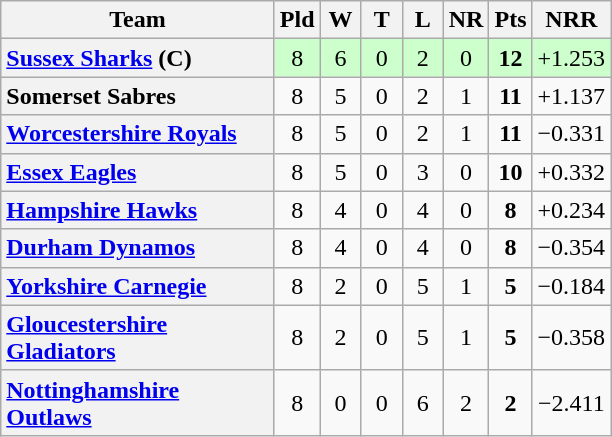<table class="wikitable plainrowheaders" style="text-align:center;">
<tr>
<th scope="col" width=175>Team</th>
<th scope="col" width=20 abbr="Played">Pld</th>
<th scope="col" width=20 abbr="Won">W</th>
<th scope="col" width=20 abbr="Tied">T</th>
<th scope="col" width=20 abbr="Lost">L</th>
<th scope="col" width=20 abbr="No result">NR</th>
<th scope="col" width=20 abbr="Points">Pts</th>
<th scope="col" width=20 abbr="Net run rate">NRR</th>
</tr>
<tr style="background:#ccffcc;">
<th scope="row" style="text-align:left;"><a href='#'>Sussex Sharks</a> (C)</th>
<td>8</td>
<td>6</td>
<td>0</td>
<td>2</td>
<td>0</td>
<td><strong>12</strong></td>
<td>+1.253</td>
</tr>
<tr>
<th scope="row" style="text-align:left;">Somerset Sabres</th>
<td>8</td>
<td>5</td>
<td>0</td>
<td>2</td>
<td>1</td>
<td><strong>11</strong></td>
<td>+1.137</td>
</tr>
<tr>
<th scope="row" style="text-align:left;"><a href='#'>Worcestershire Royals</a></th>
<td>8</td>
<td>5</td>
<td>0</td>
<td>2</td>
<td>1</td>
<td><strong>11</strong></td>
<td>−0.331</td>
</tr>
<tr>
<th scope="row" style="text-align:left;"><a href='#'>Essex Eagles</a></th>
<td>8</td>
<td>5</td>
<td>0</td>
<td>3</td>
<td>0</td>
<td><strong>10</strong></td>
<td>+0.332</td>
</tr>
<tr>
<th scope="row" style="text-align:left;"><a href='#'>Hampshire Hawks</a></th>
<td>8</td>
<td>4</td>
<td>0</td>
<td>4</td>
<td>0</td>
<td><strong>8</strong></td>
<td>+0.234</td>
</tr>
<tr>
<th scope="row" style="text-align:left;"><a href='#'>Durham Dynamos</a></th>
<td>8</td>
<td>4</td>
<td>0</td>
<td>4</td>
<td>0</td>
<td><strong>8</strong></td>
<td>−0.354</td>
</tr>
<tr>
<th scope="row" style="text-align:left;"><a href='#'>Yorkshire Carnegie</a></th>
<td>8</td>
<td>2</td>
<td>0</td>
<td>5</td>
<td>1</td>
<td><strong>5</strong></td>
<td>−0.184</td>
</tr>
<tr>
<th scope="row" style="text-align:left;"><a href='#'>Gloucestershire Gladiators</a></th>
<td>8</td>
<td>2</td>
<td>0</td>
<td>5</td>
<td>1</td>
<td><strong>5</strong></td>
<td>−0.358</td>
</tr>
<tr>
<th scope="row" style="text-align:left;"><a href='#'>Nottinghamshire Outlaws</a></th>
<td>8</td>
<td>0</td>
<td>0</td>
<td>6</td>
<td>2</td>
<td><strong>2</strong></td>
<td>−2.411</td>
</tr>
</table>
